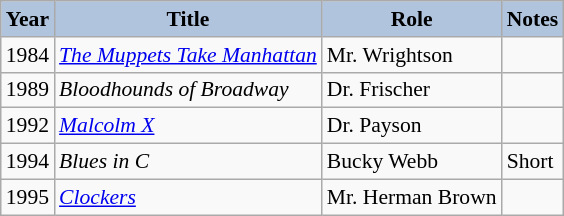<table class="wikitable" style="font-size:90%">
<tr style="text-align:center;">
<th style="background:#B0C4DE;">Year</th>
<th style="background:#B0C4DE;">Title</th>
<th style="background:#B0C4DE;">Role</th>
<th style="background:#B0C4DE;">Notes</th>
</tr>
<tr>
<td>1984</td>
<td><em><a href='#'>The Muppets Take Manhattan</a></em></td>
<td>Mr. Wrightson</td>
<td></td>
</tr>
<tr>
<td>1989</td>
<td><em>Bloodhounds of Broadway</em></td>
<td>Dr. Frischer</td>
<td></td>
</tr>
<tr>
<td>1992</td>
<td><em><a href='#'>Malcolm X</a></em></td>
<td>Dr. Payson</td>
<td></td>
</tr>
<tr>
<td>1994</td>
<td><em>Blues in C</em></td>
<td>Bucky Webb</td>
<td>Short</td>
</tr>
<tr>
<td>1995</td>
<td><em><a href='#'>Clockers</a></em></td>
<td>Mr. Herman Brown</td>
<td></td>
</tr>
</table>
